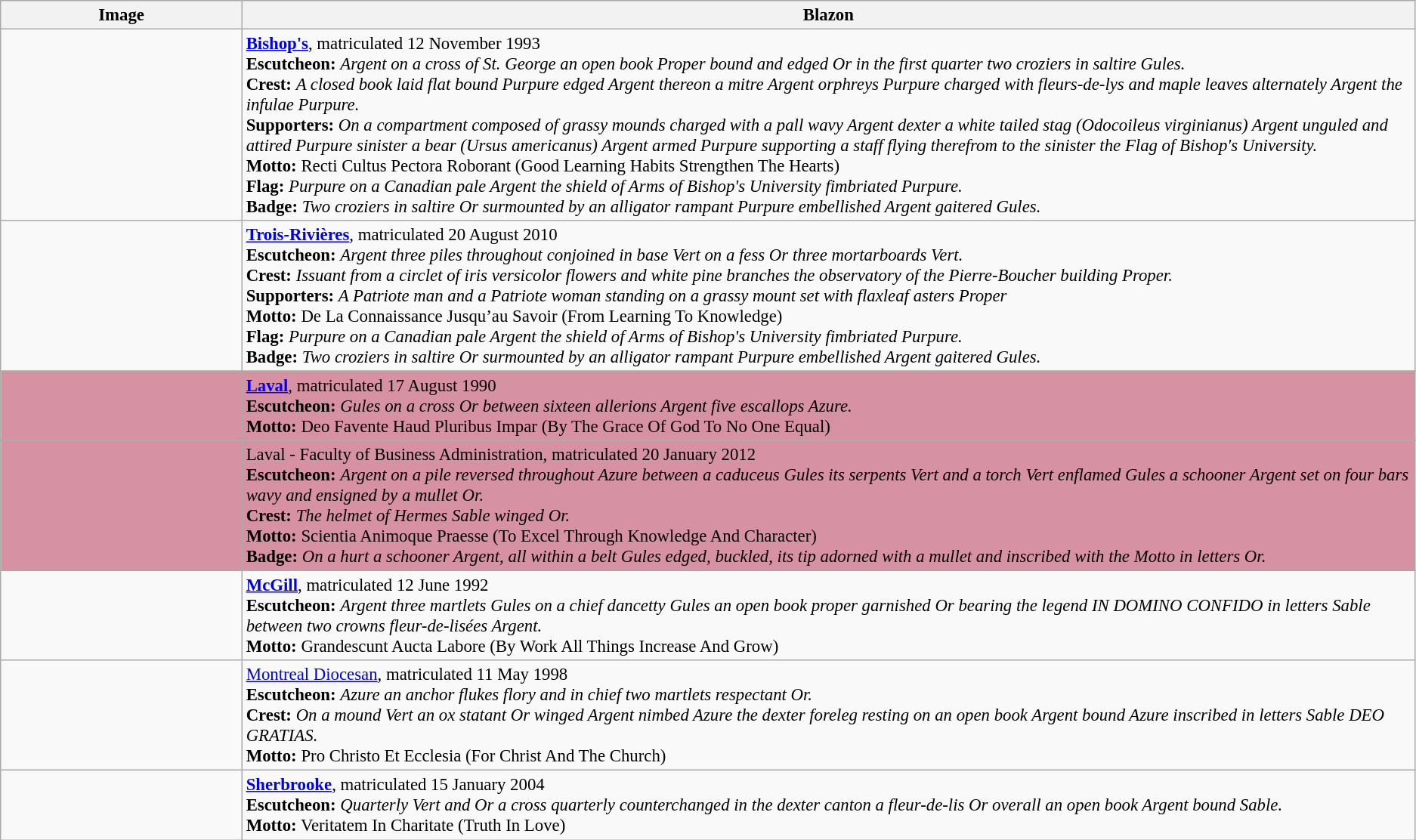<table class=wikitable style=font-size:95%>
<tr style="vertical-align:top; text-align:center;">
<th style="width:206px;">Image</th>
<th>Blazon</th>
</tr>
<tr valign=top>
<td align=center></td>
<td><strong><a href='#'>Bishop's</a></strong>, matriculated 12 November 1993<br><strong>Escutcheon:</strong> <em>Argent on a cross of St. George an open book Proper bound and edged Or in the first quarter two croziers in saltire Gules.</em><br>
<strong>Crest:</strong> <em>A closed book laid flat bound Purpure edged Argent thereon a mitre Argent orphreys Purpure charged with fleurs-de-lys and maple leaves alternately Argent the infulae Purpure.</em><br>
<strong>Supporters:</strong> <em>On a compartment composed of grassy mounds charged with a pall wavy Argent dexter a white tailed stag (Odocoileus virginianus) Argent unguled and attired Purpure sinister a bear (Ursus americanus) Argent armed Purpure supporting a staff flying therefrom to the sinister the Flag of Bishop's University.</em><br>
<strong>Motto:</strong> Recti Cultus Pectora Roborant (Good Learning Habits Strengthen The Hearts)<br>
<strong>Flag:</strong> <em>Purpure on a Canadian pale Argent the shield of Arms of Bishop's University fimbriated Purpure.</em><br>
<strong>Badge:</strong> <em>Two croziers in saltire Or surmounted by an alligator rampant Purpure embellished Argent gaitered Gules.</em>
</td>
</tr>
<tr valign=top>
<td align=center></td>
<td><strong><a href='#'>Trois-Rivières</a></strong>, matriculated 20 August 2010<br><strong>Escutcheon:</strong> <em>Argent three piles throughout conjoined in base Vert on a fess Or three mortarboards Vert.</em><br>
<strong>Crest:</strong> <em>Issuant from a circlet of iris versicolor flowers and white pine branches the observatory of the Pierre-Boucher building Proper.</em><br>
<strong>Supporters:</strong> <em>A Patriote man and a Patriote woman standing on a grassy mount set with flaxleaf asters Proper</em><br>
<strong>Motto:</strong> De La Connaissance Jusqu’au Savoir (From Learning To Knowledge)<br>
<strong>Flag:</strong> <em>Purpure on a Canadian pale Argent the shield of Arms of Bishop's University fimbriated Purpure.</em><br>
<strong>Badge:</strong> <em>Two croziers in saltire Or surmounted by an alligator rampant Purpure embellished Argent gaitered Gules.</em>
</td>
</tr>
<tr valign=top>
</tr>
<tr scope=row style="background:#d692a2">
<td align=center></td>
<td><strong><a href='#'>Laval</a></strong>, matriculated 17 August 1990<br><strong>Escutcheon:</strong> <em>Gules on a cross Or between sixteen allerions Argent five escallops Azure.</em><br>
<strong>Motto:</strong> Deo Favente Haud Pluribus Impar (By The Grace Of God To No One Equal)
</td>
</tr>
<tr valign=top>
</tr>
<tr scope=row style="background:#d692a2">
<td align=center></td>
<td>Laval - Faculty of Business Administration, matriculated 20 January 2012<br><strong>Escutcheon:</strong> <em>Argent on a pile reversed throughout Azure between a caduceus Gules its serpents Vert and a torch Vert enflamed Gules a schooner Argent set on four bars wavy and ensigned by a mullet Or.</em><br>
<strong>Crest:</strong> <em>The helmet of Hermes Sable winged Or.</em><br>
<strong>Motto:</strong> Scientia Animoque Praesse (To Excel Through Knowledge And Character)<br>
<strong>Badge:</strong> <em>On a hurt a schooner Argent, all within a belt Gules edged, buckled, its tip adorned with a mullet and inscribed with the Motto in letters Or.</em>
</td>
</tr>
<tr valign=top>
<td align=center></td>
<td><strong><a href='#'>McGill</a></strong>, matriculated 12 June 1992<br><strong>Escutcheon:</strong> <em>Argent three martlets Gules on a chief dancetty Gules an open book proper garnished Or bearing the legend IN DOMINO CONFIDO in letters Sable between two crowns fleur-de-lisées Argent.</em><br>
<strong>Motto:</strong> Grandescunt Aucta Labore (By Work All Things Increase And Grow)
</td>
</tr>
<tr valign=top>
<td align=center></td>
<td><a href='#'>Montreal Diocesan</a>, matriculated 11 May 1998<br><strong>Escutcheon:</strong> <em>Azure an anchor flukes flory and in chief two martlets respectant Or.</em><br>
<strong>Crest:</strong> <em>On a mound Vert an ox statant Or winged Argent nimbed Azure the dexter foreleg resting on an open book Argent bound Azure inscribed in letters Sable DEO GRATIAS.</em><br>
<strong>Motto:</strong> Pro Christo Et Ecclesia (For Christ And The Church)
</td>
</tr>
<tr valign=top>
<td align=center></td>
<td><strong><a href='#'>Sherbrooke</a></strong>, matriculated 15 January 2004<br><strong>Escutcheon:</strong> <em>Quarterly Vert and Or a cross quarterly counterchanged in the dexter canton a fleur-de-lis Or overall an open book Argent bound Sable.</em><br>
<strong>Motto:</strong> Veritatem In Charitate (Truth In Love)
</td>
</tr>
</table>
